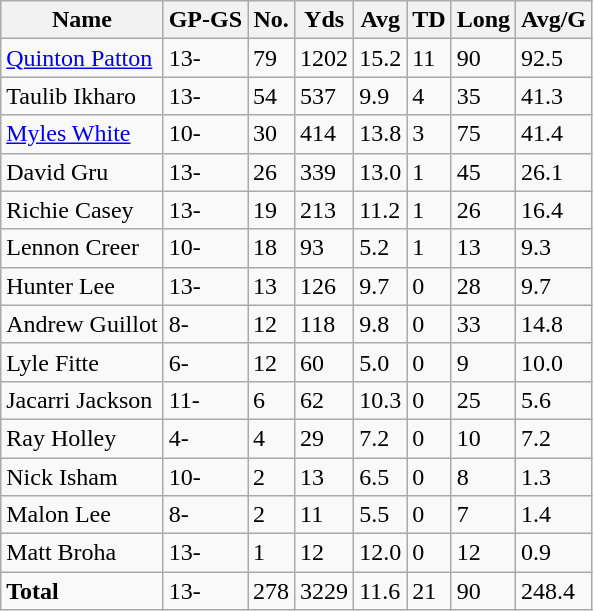<table class="wikitable" style="white-space:nowrap;">
<tr>
<th>Name</th>
<th>GP-GS</th>
<th>No.</th>
<th>Yds</th>
<th>Avg</th>
<th>TD</th>
<th>Long</th>
<th>Avg/G</th>
</tr>
<tr>
<td><a href='#'>Quinton Patton</a></td>
<td>13-</td>
<td>79</td>
<td>1202</td>
<td>15.2</td>
<td>11</td>
<td>90</td>
<td>92.5</td>
</tr>
<tr>
<td>Taulib Ikharo</td>
<td>13-</td>
<td>54</td>
<td>537</td>
<td>9.9</td>
<td>4</td>
<td>35</td>
<td>41.3</td>
</tr>
<tr>
<td><a href='#'>Myles White</a></td>
<td>10-</td>
<td>30</td>
<td>414</td>
<td>13.8</td>
<td>3</td>
<td>75</td>
<td>41.4</td>
</tr>
<tr>
<td>David Gru</td>
<td>13-</td>
<td>26</td>
<td>339</td>
<td>13.0</td>
<td>1</td>
<td>45</td>
<td>26.1</td>
</tr>
<tr>
<td>Richie Casey</td>
<td>13-</td>
<td>19</td>
<td>213</td>
<td>11.2</td>
<td>1</td>
<td>26</td>
<td>16.4</td>
</tr>
<tr>
<td>Lennon Creer</td>
<td>10-</td>
<td>18</td>
<td>93</td>
<td>5.2</td>
<td>1</td>
<td>13</td>
<td>9.3</td>
</tr>
<tr>
<td>Hunter Lee</td>
<td>13-</td>
<td>13</td>
<td>126</td>
<td>9.7</td>
<td>0</td>
<td>28</td>
<td>9.7</td>
</tr>
<tr>
<td>Andrew Guillot</td>
<td>8-</td>
<td>12</td>
<td>118</td>
<td>9.8</td>
<td>0</td>
<td>33</td>
<td>14.8</td>
</tr>
<tr>
<td>Lyle Fitte</td>
<td>6-</td>
<td>12</td>
<td>60</td>
<td>5.0</td>
<td>0</td>
<td>9</td>
<td>10.0</td>
</tr>
<tr>
<td>Jacarri Jackson</td>
<td>11-</td>
<td>6</td>
<td>62</td>
<td>10.3</td>
<td>0</td>
<td>25</td>
<td>5.6</td>
</tr>
<tr>
<td>Ray Holley</td>
<td>4-</td>
<td>4</td>
<td>29</td>
<td>7.2</td>
<td>0</td>
<td>10</td>
<td>7.2</td>
</tr>
<tr>
<td>Nick Isham</td>
<td>10-</td>
<td>2</td>
<td>13</td>
<td>6.5</td>
<td>0</td>
<td>8</td>
<td>1.3</td>
</tr>
<tr>
<td>Malon Lee</td>
<td>8-</td>
<td>2</td>
<td>11</td>
<td>5.5</td>
<td>0</td>
<td>7</td>
<td>1.4</td>
</tr>
<tr>
<td>Matt Broha</td>
<td>13-</td>
<td>1</td>
<td>12</td>
<td>12.0</td>
<td>0</td>
<td>12</td>
<td>0.9</td>
</tr>
<tr>
<td><strong>Total</strong></td>
<td>13-</td>
<td>278</td>
<td>3229</td>
<td>11.6</td>
<td>21</td>
<td>90</td>
<td>248.4</td>
</tr>
</table>
